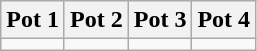<table class="wikitable">
<tr>
<th width="25%">Pot 1</th>
<th width="25%">Pot 2</th>
<th width="25%">Pot 3</th>
<th width="25%">Pot 4</th>
</tr>
<tr valign="top">
<td></td>
<td></td>
<td></td>
<td></td>
</tr>
</table>
